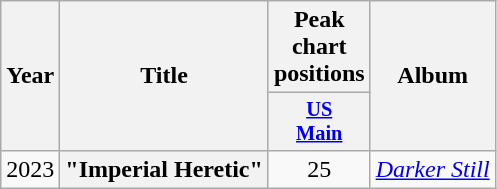<table class="wikitable plainrowheaders" style="text-align:center;">
<tr>
<th scope="col" rowspan="2">Year</th>
<th scope="col" rowspan="2">Title</th>
<th scope="col">Peak chart positions</th>
<th scope="col" rowspan="2">Album</th>
</tr>
<tr>
<th scope="col" style="width:3em;font-size:85%;"><a href='#'>US<br>Main</a><br></th>
</tr>
<tr>
<td>2023</td>
<th scope="row">"Imperial Heretic"</th>
<td>25</td>
<td><em><a href='#'>Darker Still</a></em></td>
</tr>
</table>
